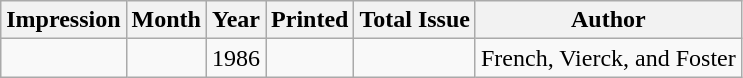<table class="wikitable">
<tr>
<th>Impression</th>
<th>Month</th>
<th>Year</th>
<th>Printed</th>
<th>Total Issue</th>
<th>Author</th>
</tr>
<tr>
<td></td>
<td></td>
<td>1986</td>
<td></td>
<td></td>
<td>French, Vierck, and Foster</td>
</tr>
</table>
